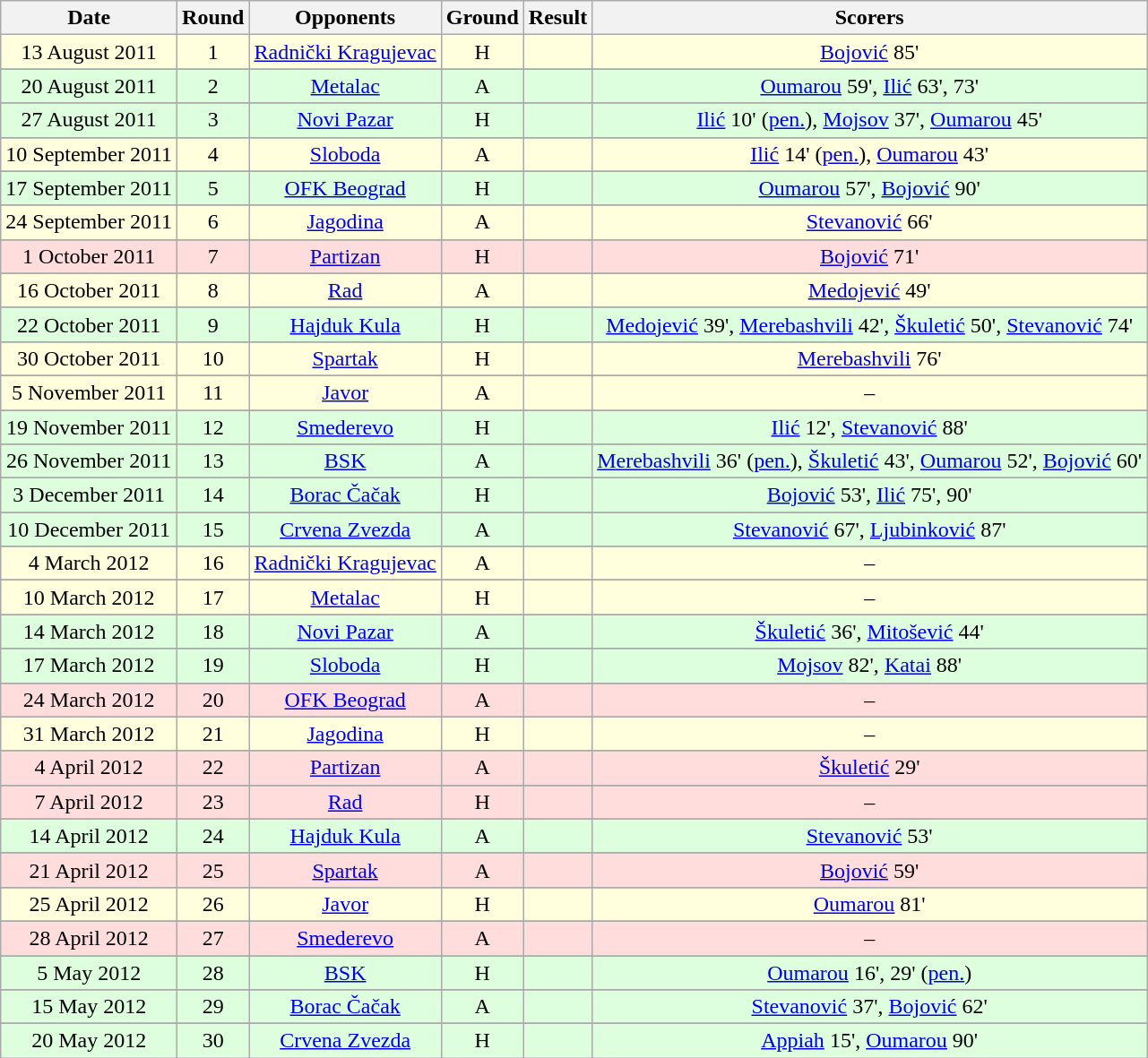<table class="wikitable" style="text-align:center">
<tr>
<th>Date</th>
<th>Round</th>
<th>Opponents</th>
<th>Ground</th>
<th>Result</th>
<th>Scorers</th>
</tr>
<tr bgcolor="#ffffdd">
<td>13 August 2011</td>
<td>1</td>
<td><a href='#'>Radnički Kragujevac</a></td>
<td>H</td>
<td></td>
<td><a href='#'>Bojović</a> 85'</td>
</tr>
<tr>
</tr>
<tr bgcolor="#ddffdd">
<td>20 August 2011</td>
<td>2</td>
<td><a href='#'>Metalac</a></td>
<td>A</td>
<td></td>
<td><a href='#'>Oumarou</a> 59', <a href='#'>Ilić</a> 63', 73'</td>
</tr>
<tr>
</tr>
<tr bgcolor="#ddffdd">
<td>27 August 2011</td>
<td>3</td>
<td><a href='#'>Novi Pazar</a></td>
<td>H</td>
<td></td>
<td><a href='#'>Ilić</a> 10' (<a href='#'>pen.</a>), <a href='#'>Mojsov</a> 37', <a href='#'>Oumarou</a> 45'</td>
</tr>
<tr>
</tr>
<tr bgcolor="#ffffdd">
<td>10 September 2011</td>
<td>4</td>
<td><a href='#'>Sloboda</a></td>
<td>A</td>
<td></td>
<td><a href='#'>Ilić</a> 14' (<a href='#'>pen.</a>), <a href='#'>Oumarou</a> 43'</td>
</tr>
<tr>
</tr>
<tr bgcolor="#ddffdd">
<td>17 September 2011</td>
<td>5</td>
<td><a href='#'>OFK Beograd</a></td>
<td>H</td>
<td></td>
<td><a href='#'>Oumarou</a> 57', <a href='#'>Bojović</a> 90'</td>
</tr>
<tr>
</tr>
<tr bgcolor="#ffffdd">
<td>24 September 2011</td>
<td>6</td>
<td><a href='#'>Jagodina</a></td>
<td>A</td>
<td></td>
<td><a href='#'>Stevanović</a> 66'</td>
</tr>
<tr>
</tr>
<tr bgcolor="#ffdddd">
<td>1 October 2011</td>
<td>7</td>
<td><a href='#'>Partizan</a></td>
<td>H</td>
<td></td>
<td><a href='#'>Bojović</a> 71'</td>
</tr>
<tr>
</tr>
<tr bgcolor="#ffffdd">
<td>16 October 2011</td>
<td>8</td>
<td><a href='#'>Rad</a></td>
<td>A</td>
<td></td>
<td><a href='#'>Medojević</a> 49'</td>
</tr>
<tr>
</tr>
<tr bgcolor="#ddffdd">
<td>22 October 2011</td>
<td>9</td>
<td><a href='#'>Hajduk Kula</a></td>
<td>H</td>
<td></td>
<td><a href='#'>Medojević</a> 39', <a href='#'>Merebashvili</a> 42', <a href='#'>Škuletić</a> 50', <a href='#'>Stevanović</a> 74'</td>
</tr>
<tr>
</tr>
<tr bgcolor="#ffffdd">
<td>30 October 2011</td>
<td>10</td>
<td><a href='#'>Spartak</a></td>
<td>H</td>
<td></td>
<td><a href='#'>Merebashvili</a> 76'</td>
</tr>
<tr>
</tr>
<tr bgcolor="#ffffdd">
<td>5 November 2011</td>
<td>11</td>
<td><a href='#'>Javor</a></td>
<td>A</td>
<td></td>
<td>–</td>
</tr>
<tr>
</tr>
<tr bgcolor="#ddffdd">
<td>19 November 2011</td>
<td>12</td>
<td><a href='#'>Smederevo</a></td>
<td>H</td>
<td></td>
<td><a href='#'>Ilić</a> 12', <a href='#'>Stevanović</a> 88'</td>
</tr>
<tr>
</tr>
<tr bgcolor="#ddffdd">
<td>26 November 2011</td>
<td>13</td>
<td><a href='#'>BSK</a></td>
<td>A</td>
<td></td>
<td><a href='#'>Merebashvili</a> 36' (<a href='#'>pen.</a>), <a href='#'>Škuletić</a> 43', <a href='#'>Oumarou</a> 52', <a href='#'>Bojović</a> 60'</td>
</tr>
<tr>
</tr>
<tr bgcolor="#ddffdd">
<td>3 December 2011</td>
<td>14</td>
<td><a href='#'>Borac Čačak</a></td>
<td>H</td>
<td></td>
<td><a href='#'>Bojović</a> 53', <a href='#'>Ilić</a> 75', 90'</td>
</tr>
<tr>
</tr>
<tr bgcolor="#ddffdd">
<td>10 December 2011</td>
<td>15</td>
<td><a href='#'>Crvena Zvezda</a></td>
<td>A</td>
<td></td>
<td><a href='#'>Stevanović</a> 67', <a href='#'>Ljubinković</a> 87'</td>
</tr>
<tr>
</tr>
<tr bgcolor="#ffffdd">
<td>4 March 2012</td>
<td>16</td>
<td><a href='#'>Radnički Kragujevac</a></td>
<td>A</td>
<td></td>
<td>–</td>
</tr>
<tr>
</tr>
<tr bgcolor="#ffffdd">
<td>10 March 2012</td>
<td>17</td>
<td><a href='#'>Metalac</a></td>
<td>H</td>
<td></td>
<td>–</td>
</tr>
<tr>
</tr>
<tr bgcolor="#ddffdd">
<td>14 March 2012</td>
<td>18</td>
<td><a href='#'>Novi Pazar</a></td>
<td>A</td>
<td></td>
<td><a href='#'>Škuletić</a> 36', <a href='#'>Mitošević</a> 44'</td>
</tr>
<tr>
</tr>
<tr bgcolor="#ddffdd">
<td>17 March 2012</td>
<td>19</td>
<td><a href='#'>Sloboda</a></td>
<td>H</td>
<td></td>
<td><a href='#'>Mojsov</a> 82', <a href='#'>Katai</a> 88'</td>
</tr>
<tr>
</tr>
<tr bgcolor="#ffdddd">
<td>24 March 2012</td>
<td>20</td>
<td><a href='#'>OFK Beograd</a></td>
<td>A</td>
<td></td>
<td>–</td>
</tr>
<tr>
</tr>
<tr bgcolor="#ffffdd">
<td>31 March 2012</td>
<td>21</td>
<td><a href='#'>Jagodina</a></td>
<td>H</td>
<td></td>
<td>–</td>
</tr>
<tr>
</tr>
<tr bgcolor="#ffdddd">
<td>4 April 2012</td>
<td>22</td>
<td><a href='#'>Partizan</a></td>
<td>A</td>
<td></td>
<td><a href='#'>Škuletić</a> 29'</td>
</tr>
<tr>
</tr>
<tr bgcolor="#ffdddd">
<td>7 April 2012</td>
<td>23</td>
<td><a href='#'>Rad</a></td>
<td>H</td>
<td></td>
<td>–</td>
</tr>
<tr>
</tr>
<tr bgcolor="#ddffdd">
<td>14 April 2012</td>
<td>24</td>
<td><a href='#'>Hajduk Kula</a></td>
<td>A</td>
<td></td>
<td><a href='#'>Stevanović</a> 53'</td>
</tr>
<tr>
</tr>
<tr bgcolor="#ffdddd">
<td>21 April 2012</td>
<td>25</td>
<td><a href='#'>Spartak</a></td>
<td>A</td>
<td></td>
<td><a href='#'>Bojović</a> 59'</td>
</tr>
<tr>
</tr>
<tr bgcolor="#ffffdd">
<td>25 April 2012</td>
<td>26</td>
<td><a href='#'>Javor</a></td>
<td>H</td>
<td></td>
<td><a href='#'>Oumarou</a> 81'</td>
</tr>
<tr>
</tr>
<tr bgcolor="#ffdddd">
<td>28 April 2012</td>
<td>27</td>
<td><a href='#'>Smederevo</a></td>
<td>A</td>
<td></td>
<td>–</td>
</tr>
<tr>
</tr>
<tr bgcolor="#ddffdd">
<td>5 May 2012</td>
<td>28</td>
<td><a href='#'>BSK</a></td>
<td>H</td>
<td></td>
<td><a href='#'>Oumarou</a> 16', 29' (<a href='#'>pen.</a>)</td>
</tr>
<tr>
</tr>
<tr bgcolor="#ddffdd">
<td>15 May 2012</td>
<td>29</td>
<td><a href='#'>Borac Čačak</a></td>
<td>A</td>
<td></td>
<td><a href='#'>Stevanović</a> 37', <a href='#'>Bojović</a> 62'</td>
</tr>
<tr>
</tr>
<tr bgcolor="#ddffdd">
<td>20 May 2012</td>
<td>30</td>
<td><a href='#'>Crvena Zvezda</a></td>
<td>H</td>
<td></td>
<td><a href='#'>Appiah</a> 15', <a href='#'>Oumarou</a> 90'</td>
</tr>
</table>
